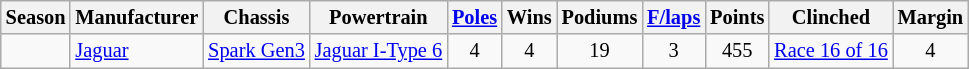<table class="wikitable sortable" style="font-size:85%; text-align:center;">
<tr>
<th scope=col>Season</th>
<th scope=col>Manufacturer</th>
<th scope=col>Chassis</th>
<th scope=col>Powertrain</th>
<th scope=col><a href='#'>Poles</a></th>
<th scope=col>Wins</th>
<th scope=col>Podiums</th>
<th scope=col><a href='#'>F/laps</a></th>
<th scope=col>Points</th>
<th scope=col>Clinched</th>
<th scope=col>Margin</th>
</tr>
<tr>
<td></td>
<td align=left nowrap> <a href='#'>Jaguar</a></td>
<td align=left nowrap><a href='#'>Spark Gen3</a></td>
<td align=left nowrap><a href='#'>Jaguar I-Type 6</a></td>
<td>4</td>
<td>4</td>
<td>19</td>
<td>3</td>
<td>455</td>
<td nowrap><a href='#'>Race 16 of 16</a></td>
<td>4</td>
</tr>
</table>
